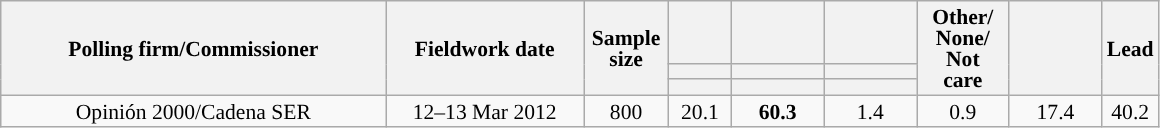<table class="wikitable collapsible collapsed" style="text-align:center; font-size:90%; line-height:14px;">
<tr style="height:42px;">
<th style="width:250px;" rowspan="3">Polling firm/Commissioner</th>
<th style="width:125px;" rowspan="3">Fieldwork date</th>
<th style="width:50px;" rowspan="3">Sample size</th>
<th style="width:35px;"></th>
<th style="width:55px;"></th>
<th style="width:55px;"></th>
<th style="width:55px;" rowspan="3">Other/<br>None/<br>Not<br>care</th>
<th style="width:55px;" rowspan="3"></th>
<th style="width:30px;" rowspan="3">Lead</th>
</tr>
<tr>
<th style="color:inherit;background:"></th>
<th style="color:inherit;background:"></th>
<th style="color:inherit;background:"></th>
</tr>
<tr>
<th></th>
<th></th>
<th></th>
</tr>
<tr>
<td>Opinión 2000/Cadena SER</td>
<td>12–13 Mar 2012</td>
<td>800</td>
<td>20.1</td>
<td><strong>60.3</strong></td>
<td>1.4</td>
<td>0.9</td>
<td>17.4</td>
<td style="background:">40.2</td>
</tr>
</table>
